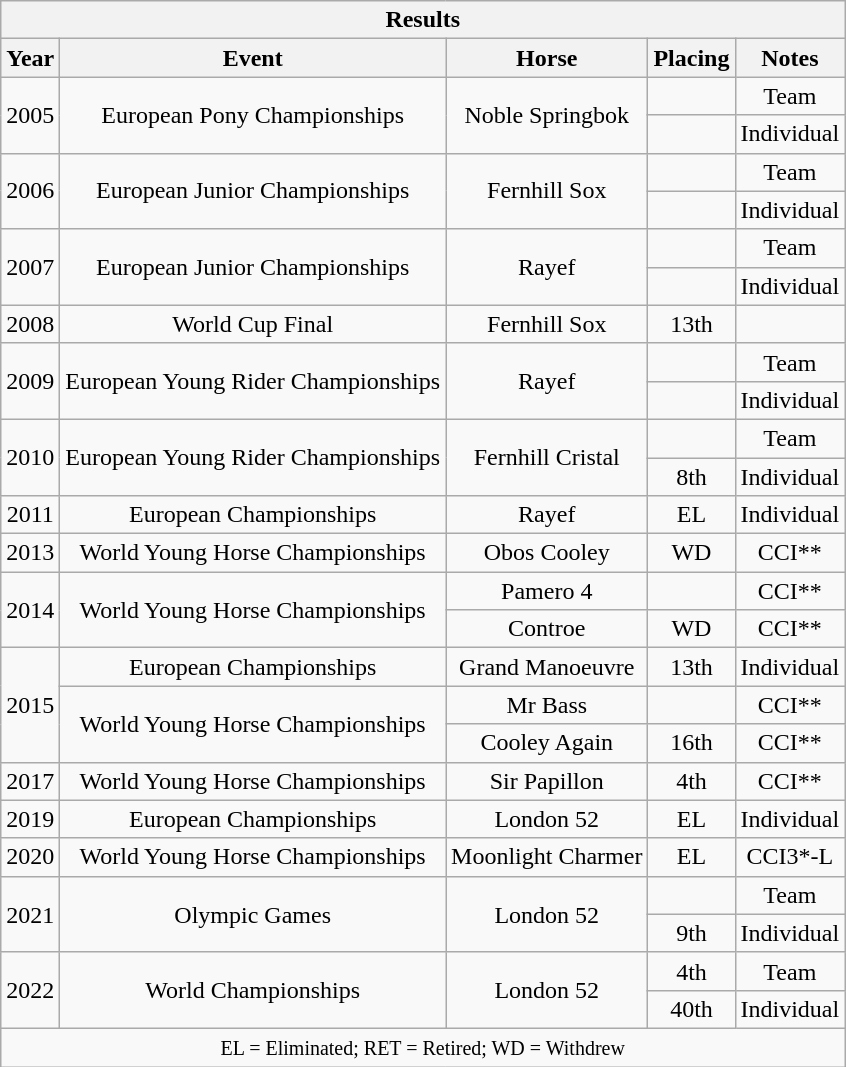<table class="wikitable" style="text-align:center">
<tr>
<th colspan="11" align="center"><strong>Results</strong></th>
</tr>
<tr>
<th>Year</th>
<th>Event</th>
<th>Horse</th>
<th>Placing</th>
<th>Notes</th>
</tr>
<tr>
<td rowspan="2">2005</td>
<td rowspan="2">European Pony Championships</td>
<td rowspan="2">Noble Springbok</td>
<td></td>
<td>Team</td>
</tr>
<tr>
<td></td>
<td>Individual</td>
</tr>
<tr>
<td rowspan="2">2006</td>
<td rowspan="2">European Junior Championships</td>
<td rowspan="2">Fernhill Sox</td>
<td></td>
<td>Team</td>
</tr>
<tr>
<td></td>
<td>Individual</td>
</tr>
<tr>
<td rowspan="2">2007</td>
<td rowspan="2">European Junior Championships</td>
<td rowspan="2">Rayef</td>
<td></td>
<td>Team</td>
</tr>
<tr>
<td></td>
<td>Individual</td>
</tr>
<tr>
<td>2008</td>
<td>World Cup Final</td>
<td>Fernhill Sox</td>
<td>13th</td>
<td></td>
</tr>
<tr>
<td rowspan="2">2009</td>
<td rowspan="2">European Young Rider Championships</td>
<td rowspan="2">Rayef</td>
<td></td>
<td>Team</td>
</tr>
<tr>
<td></td>
<td>Individual</td>
</tr>
<tr>
<td rowspan="2">2010</td>
<td rowspan="2">European Young Rider Championships</td>
<td rowspan="2">Fernhill Cristal</td>
<td></td>
<td>Team</td>
</tr>
<tr>
<td>8th</td>
<td>Individual</td>
</tr>
<tr>
<td>2011</td>
<td>European Championships</td>
<td>Rayef</td>
<td>EL</td>
<td>Individual</td>
</tr>
<tr>
<td>2013</td>
<td>World Young Horse Championships</td>
<td>Obos Cooley</td>
<td>WD</td>
<td>CCI**</td>
</tr>
<tr>
<td rowspan="2">2014</td>
<td rowspan="2">World Young Horse Championships</td>
<td>Pamero 4</td>
<td></td>
<td>CCI**</td>
</tr>
<tr>
<td>Controe</td>
<td>WD</td>
<td>CCI**</td>
</tr>
<tr>
<td rowspan="3">2015</td>
<td>European Championships</td>
<td>Grand Manoeuvre</td>
<td>13th</td>
<td>Individual</td>
</tr>
<tr>
<td rowspan="2">World Young Horse Championships</td>
<td>Mr Bass</td>
<td></td>
<td>CCI**</td>
</tr>
<tr>
<td>Cooley Again</td>
<td>16th</td>
<td>CCI**</td>
</tr>
<tr>
<td>2017</td>
<td>World Young Horse Championships</td>
<td>Sir Papillon</td>
<td>4th</td>
<td>CCI**</td>
</tr>
<tr>
<td>2019</td>
<td>European Championships</td>
<td>London 52</td>
<td>EL</td>
<td>Individual</td>
</tr>
<tr>
<td>2020</td>
<td>World Young Horse Championships</td>
<td>Moonlight Charmer</td>
<td>EL</td>
<td>CCI3*-L</td>
</tr>
<tr>
<td rowspan="2">2021</td>
<td rowspan="2">Olympic Games</td>
<td rowspan="2">London 52</td>
<td></td>
<td>Team</td>
</tr>
<tr>
<td>9th</td>
<td>Individual</td>
</tr>
<tr>
<td rowspan="2">2022</td>
<td rowspan="2">World Championships</td>
<td rowspan="2">London 52</td>
<td>4th</td>
<td>Team</td>
</tr>
<tr>
<td>40th</td>
<td>Individual</td>
</tr>
<tr>
<td colspan="11" align="center"><small> EL = Eliminated; RET = Retired; WD = Withdrew </small></td>
</tr>
</table>
